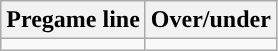<table class="wikitable">
<tr align="center">
<th>Pregame line</th>
<th>Over/under</th>
</tr>
<tr align="center">
<td></td>
<td></td>
</tr>
</table>
